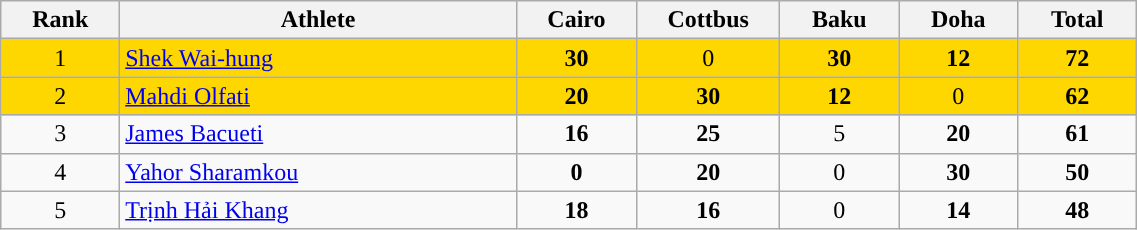<table style="width:60%;" class="wikitable">
<tr>
<th style="text-align:center; width:6%;">Rank</th>
<th style="text-align:center; width:20%;">Athlete</th>
<th style="text-align:center; width:6%;"> Cairo</th>
<th style="text-align:center; width:6%;"> Cottbus</th>
<th style="text-align:center; width:6%;"> Baku</th>
<th style="text-align:center; width:6%;"> Doha</th>
<th style="text-align:center; width:6%;">Total</th>
</tr>
<tr scope=row style="text-align:center" bgcolor=gold>
<td>1</td>
<td align=left> <a href='#'>Shek Wai-hung</a></td>
<td><strong>30</strong></td>
<td>0</td>
<td><strong>30</strong></td>
<td><strong>12</strong></td>
<td><strong>72</strong></td>
</tr>
<tr scope=row style="text-align:center" bgcolor=gold>
<td>2</td>
<td align=left> <a href='#'>Mahdi Olfati</a></td>
<td><strong>20</strong></td>
<td><strong>30</strong></td>
<td><strong>12</strong></td>
<td>0</td>
<td><strong>62</strong></td>
</tr>
<tr scope=row style="text-align:center">
<td>3</td>
<td align=left> <a href='#'>James Bacueti</a></td>
<td><strong>16</strong></td>
<td><strong>25</strong></td>
<td>5</td>
<td><strong>20</strong></td>
<td><strong>61</strong></td>
</tr>
<tr scope=row style="text-align:center">
<td>4</td>
<td align=left> <a href='#'>Yahor Sharamkou</a></td>
<td><strong>0</strong></td>
<td><strong>20</strong></td>
<td>0</td>
<td><strong>30</strong></td>
<td><strong>50</strong></td>
</tr>
<tr scope=row style="text-align:center">
<td>5</td>
<td align=left> <a href='#'>Trịnh Hải Khang</a></td>
<td><strong>18</strong></td>
<td><strong>16</strong></td>
<td>0</td>
<td><strong>14</strong></td>
<td><strong>48</strong></td>
</tr>
</table>
